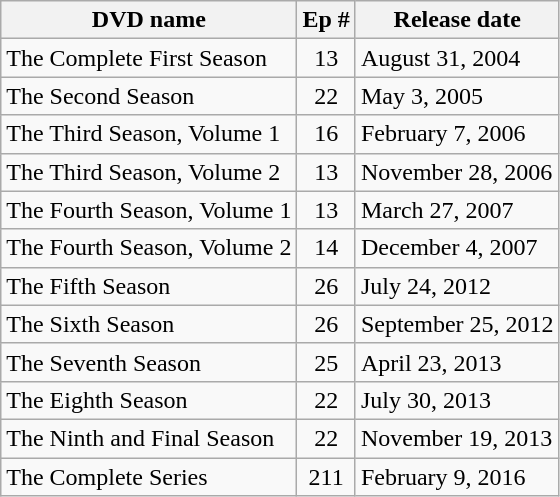<table class="wikitable">
<tr>
<th>DVD name</th>
<th>Ep #</th>
<th>Release date</th>
</tr>
<tr>
<td>The Complete First Season</td>
<td align="center">13</td>
<td>August 31, 2004</td>
</tr>
<tr>
<td>The Second Season</td>
<td align="center">22</td>
<td>May 3, 2005</td>
</tr>
<tr>
<td>The Third Season, Volume 1</td>
<td align="center">16</td>
<td>February 7, 2006</td>
</tr>
<tr>
<td>The Third Season, Volume 2</td>
<td align="center">13</td>
<td>November 28, 2006</td>
</tr>
<tr>
<td>The Fourth Season, Volume 1</td>
<td align="center">13</td>
<td>March 27, 2007</td>
</tr>
<tr>
<td>The Fourth Season, Volume 2</td>
<td align="center">14</td>
<td>December 4, 2007</td>
</tr>
<tr>
<td>The Fifth Season</td>
<td align="center">26</td>
<td>July 24, 2012</td>
</tr>
<tr>
<td>The Sixth Season</td>
<td align="center">26</td>
<td>September 25, 2012</td>
</tr>
<tr>
<td>The Seventh Season</td>
<td align="center">25</td>
<td>April 23, 2013</td>
</tr>
<tr>
<td>The Eighth Season</td>
<td align="center">22</td>
<td>July 30, 2013</td>
</tr>
<tr>
<td>The Ninth and Final Season</td>
<td align="center">22</td>
<td>November 19, 2013</td>
</tr>
<tr>
<td>The Complete Series</td>
<td align="center">211</td>
<td>February 9, 2016</td>
</tr>
</table>
